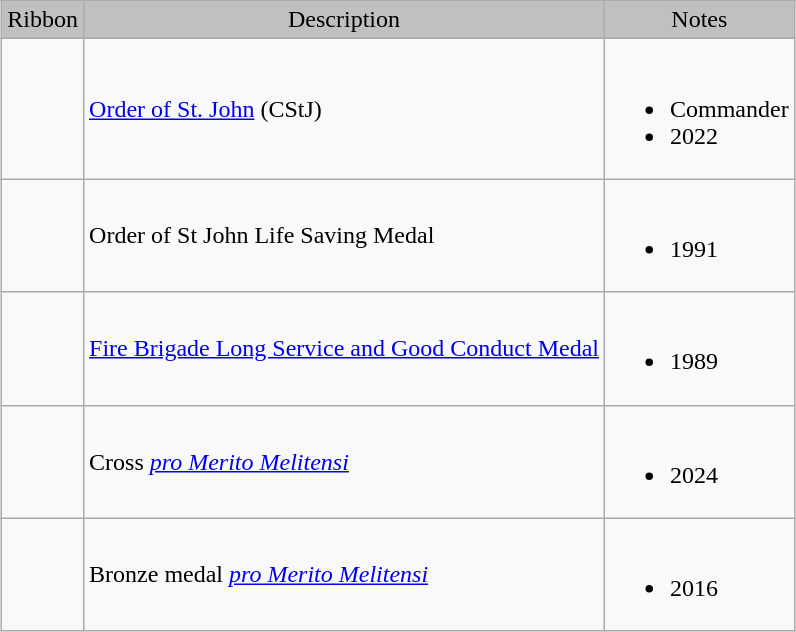<table class="wikitable" style="margin:1em auto;">
<tr style="background:silver; text-align:center;">
<td>Ribbon</td>
<td>Description</td>
<td>Notes</td>
</tr>
<tr>
<td></td>
<td><a href='#'>Order of St. John</a> (CStJ)</td>
<td><br><ul><li>Commander</li><li>2022</li></ul></td>
</tr>
<tr>
<td></td>
<td>Order of St John Life Saving Medal</td>
<td><br><ul><li>1991</li></ul></td>
</tr>
<tr>
<td></td>
<td><a href='#'>Fire Brigade Long Service and Good Conduct Medal</a></td>
<td><br><ul><li>1989</li></ul></td>
</tr>
<tr>
<td></td>
<td>Cross <a href='#'><em>pro Merito Melitensi</em></a></td>
<td><br><ul><li>2024</li></ul></td>
</tr>
<tr>
<td></td>
<td>Bronze medal <a href='#'><em>pro Merito Melitensi</em></a></td>
<td><br><ul><li>2016</li></ul></td>
</tr>
</table>
